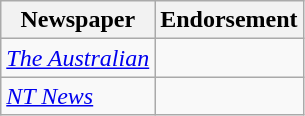<table class="wikitable">
<tr>
<th>Newspaper</th>
<th colspan="2">Endorsement</th>
</tr>
<tr>
<td><em><a href='#'>The Australian</a></em></td>
<td></td>
</tr>
<tr>
<td><em><a href='#'>NT News</a></em></td>
<td></td>
</tr>
</table>
